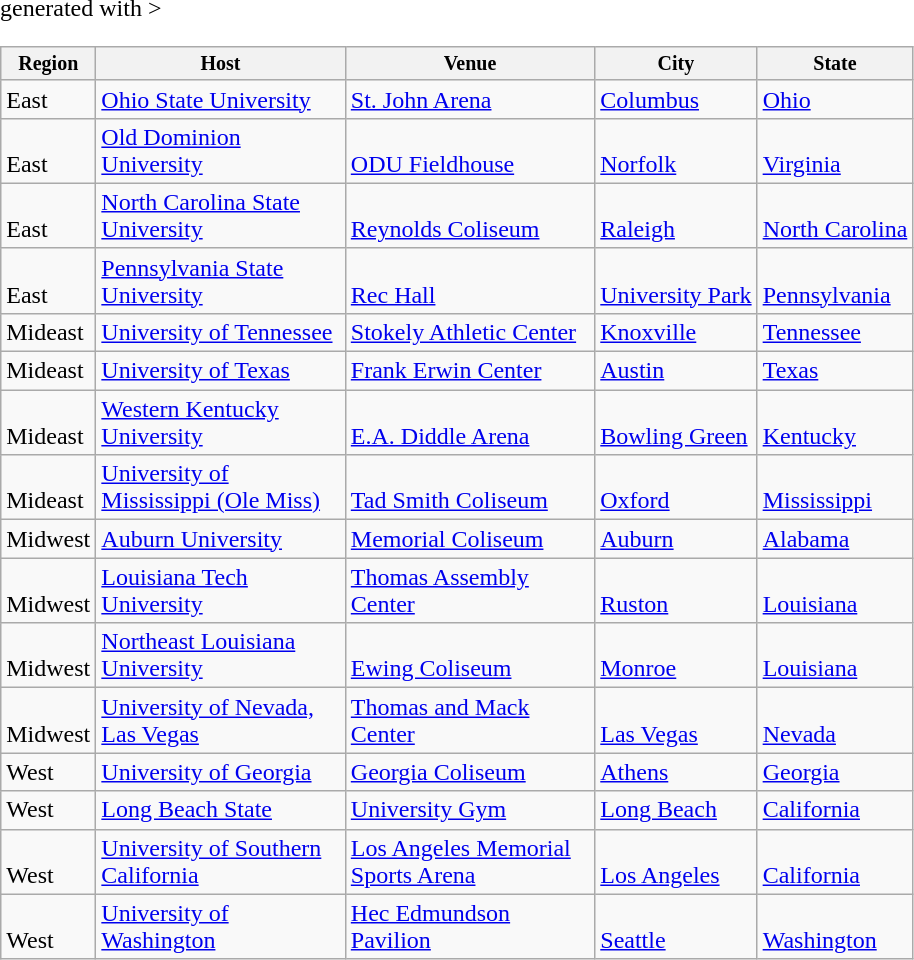<table class="wikitable sortable" <hiddentext>generated with  >
<tr style="font-size:10pt;font-weight:bold"  valign="bottom">
<th>Region</th>
<th width="160">Host</th>
<th width="160">Venue</th>
<th>City</th>
<th>State</th>
</tr>
<tr>
<td height="14">East</td>
<td><a href='#'>Ohio State University</a></td>
<td><a href='#'>St. John Arena</a></td>
<td><a href='#'>Columbus</a></td>
<td><a href='#'>Ohio</a></td>
</tr>
<tr valign="bottom">
<td height="14">East</td>
<td><a href='#'>Old Dominion University</a></td>
<td><a href='#'>ODU Fieldhouse</a></td>
<td><a href='#'>Norfolk</a></td>
<td><a href='#'>Virginia</a></td>
</tr>
<tr valign="bottom">
<td height="14">East</td>
<td><a href='#'>North Carolina State University</a></td>
<td><a href='#'>Reynolds Coliseum</a></td>
<td><a href='#'>Raleigh</a></td>
<td><a href='#'>North Carolina</a></td>
</tr>
<tr valign="bottom">
<td height="14">East</td>
<td><a href='#'>Pennsylvania State University</a></td>
<td><a href='#'>Rec Hall</a></td>
<td><a href='#'>University Park</a></td>
<td><a href='#'>Pennsylvania</a></td>
</tr>
<tr valign="bottom">
<td height="14">Mideast</td>
<td><a href='#'>University of Tennessee</a></td>
<td><a href='#'>Stokely Athletic Center</a></td>
<td><a href='#'>Knoxville</a></td>
<td><a href='#'>Tennessee</a></td>
</tr>
<tr valign="bottom">
<td height="14">Mideast</td>
<td><a href='#'>University of Texas</a></td>
<td><a href='#'>Frank Erwin Center</a></td>
<td><a href='#'>Austin</a></td>
<td><a href='#'>Texas</a></td>
</tr>
<tr valign="bottom">
<td height="14">Mideast</td>
<td><a href='#'>Western Kentucky University</a></td>
<td><a href='#'>E.A. Diddle Arena</a></td>
<td><a href='#'>Bowling Green</a></td>
<td><a href='#'>Kentucky</a></td>
</tr>
<tr valign="bottom">
<td height="14">Mideast</td>
<td><a href='#'>University of Mississippi (Ole Miss)</a></td>
<td><a href='#'>Tad Smith Coliseum</a></td>
<td><a href='#'>Oxford</a></td>
<td><a href='#'>Mississippi</a></td>
</tr>
<tr valign="bottom">
<td height="14">Midwest</td>
<td><a href='#'>Auburn University</a></td>
<td><a href='#'>Memorial Coliseum</a></td>
<td><a href='#'>Auburn</a></td>
<td><a href='#'>Alabama</a></td>
</tr>
<tr valign="bottom">
<td height="14">Midwest</td>
<td><a href='#'>Louisiana Tech University</a></td>
<td><a href='#'>Thomas Assembly Center</a></td>
<td><a href='#'>Ruston</a></td>
<td><a href='#'>Louisiana</a></td>
</tr>
<tr valign="bottom">
<td height="14">Midwest</td>
<td><a href='#'>Northeast Louisiana University</a></td>
<td><a href='#'>Ewing Coliseum</a></td>
<td><a href='#'>Monroe</a></td>
<td><a href='#'>Louisiana</a></td>
</tr>
<tr valign="bottom">
<td height="14">Midwest</td>
<td><a href='#'>University of Nevada, Las Vegas</a></td>
<td><a href='#'>Thomas and Mack Center</a></td>
<td><a href='#'>Las Vegas</a></td>
<td><a href='#'>Nevada</a></td>
</tr>
<tr valign="bottom">
<td height="14">West</td>
<td><a href='#'>University of Georgia</a></td>
<td><a href='#'>Georgia Coliseum</a></td>
<td><a href='#'>Athens</a></td>
<td><a href='#'>Georgia</a></td>
</tr>
<tr valign="bottom">
<td height="14">West</td>
<td><a href='#'>Long Beach State</a></td>
<td><a href='#'>University Gym</a></td>
<td><a href='#'>Long Beach</a></td>
<td><a href='#'>California</a></td>
</tr>
<tr valign="bottom">
<td height="14">West</td>
<td><a href='#'>University of Southern California</a></td>
<td><a href='#'>Los Angeles Memorial Sports Arena</a></td>
<td><a href='#'>Los Angeles</a></td>
<td><a href='#'>California</a></td>
</tr>
<tr valign="bottom">
<td height="14">West</td>
<td><a href='#'>University of Washington</a></td>
<td><a href='#'>Hec Edmundson Pavilion</a></td>
<td><a href='#'>Seattle</a></td>
<td><a href='#'>Washington</a></td>
</tr>
</table>
